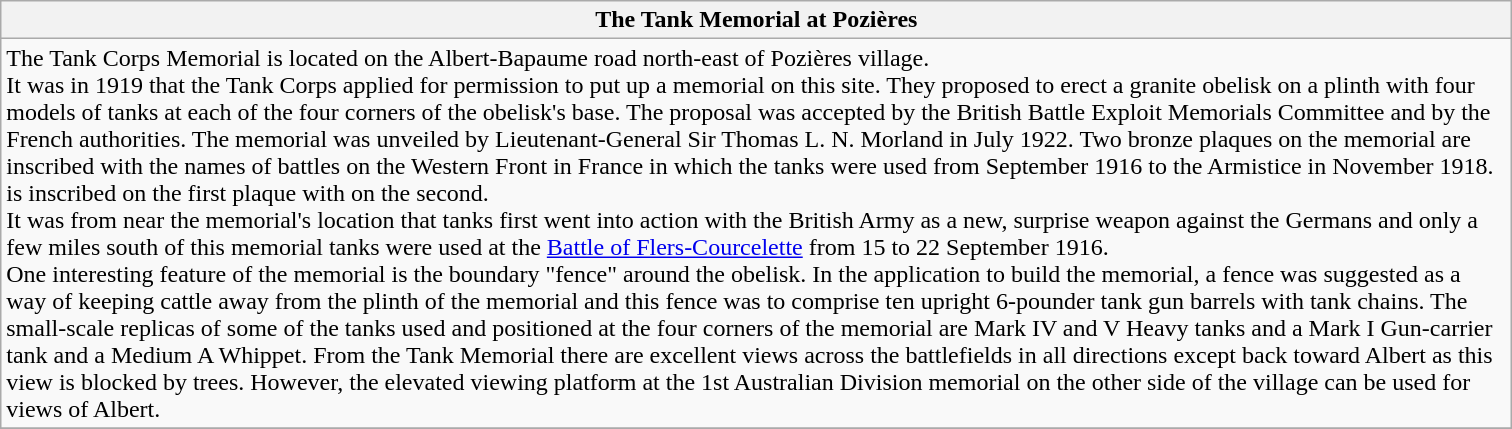<table class="wikitable sortable">
<tr>
<th scope="col" style="width:1000px;">The Tank Memorial at Pozières</th>
</tr>
<tr>
<td>The Tank Corps Memorial is located on the Albert-Bapaume road north-east of Pozières village.<br>It was in 1919 that the Tank Corps applied for permission to put up a memorial on this site. They proposed to erect a granite obelisk on a plinth with four models of tanks at each of the four corners of the obelisk's base. The proposal was accepted by the British Battle Exploit Memorials Committee and by the French authorities. The memorial was unveiled by Lieutenant-General Sir Thomas L. N. Morland in July 1922.  Two bronze plaques on the memorial are inscribed with the names of battles on the Western Front in France in which the tanks were used from September 1916 to the Armistice in November 1918. is inscribed on the first plaque with on the second.<br>
It was from near the memorial's location that tanks first went into action with the British Army as a new, surprise weapon against the Germans and only a few miles south of this memorial tanks were used at the <a href='#'>Battle of Flers-Courcelette</a> from 15 to 22 September 1916.<br>One interesting feature of the memorial is the boundary "fence" around the obelisk. In the application to build the memorial, a fence was suggested as a way of keeping cattle away from the plinth of the memorial and this fence was to comprise ten upright 6-pounder tank gun barrels with tank chains.   The small-scale replicas of some of the tanks used and positioned at the four corners of the memorial are Mark IV and V Heavy tanks and a Mark I Gun-carrier tank and a Medium A Whippet.   From the Tank Memorial there are excellent views across the battlefields in all directions except back toward Albert as this view is blocked by trees. However, the elevated viewing platform at the 1st Australian Division memorial on the other side of the village can be used for views of Albert.
</td>
</tr>
<tr>
</tr>
</table>
